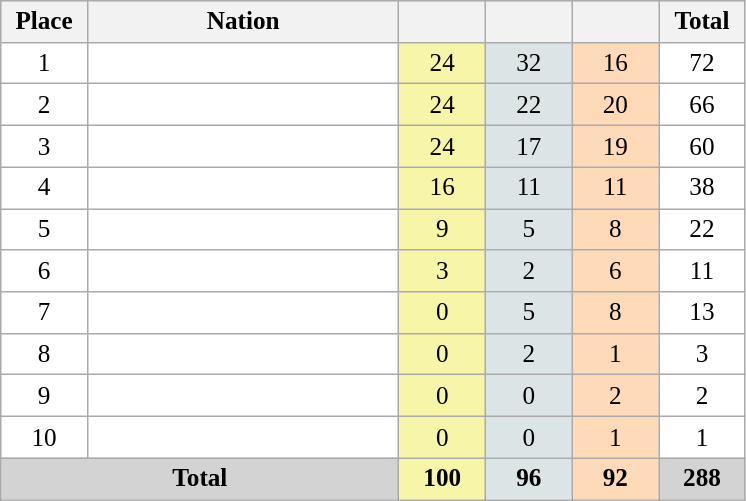<table class=wikitable style="border:1px solid #AAAAAA;font-size:105%">
<tr bgcolor="#EFEFEF">
<th width=50>Place</th>
<th width=200>Nation</th>
<th width=50></th>
<th width=50></th>
<th width=50></th>
<th width=50>Total</th>
</tr>
<tr align="center" valign="top" bgcolor="#FFFFFF">
<td>1</td>
<td align="left"></td>
<td style="background:#F7F6A8;">24</td>
<td style="background:#DCE5E5;">32</td>
<td style="background:#FFDAB9;">16</td>
<td>72</td>
</tr>
<tr align="center" valign="top" bgcolor="#FFFFFF">
<td>2</td>
<td align="left"></td>
<td style="background:#F7F6A8;">24</td>
<td style="background:#DCE5E5;">22</td>
<td style="background:#FFDAB9;">20</td>
<td>66</td>
</tr>
<tr align="center" valign="top" bgcolor="#FFFFFF">
<td>3</td>
<td align="left"></td>
<td style="background:#F7F6A8;">24</td>
<td style="background:#DCE5E5;">17</td>
<td style="background:#FFDAB9;">19</td>
<td>60</td>
</tr>
<tr align="center" valign="top" bgcolor="#FFFFFF">
<td>4</td>
<td align="left"></td>
<td style="background:#F7F6A8;">16</td>
<td style="background:#DCE5E5;">11</td>
<td style="background:#FFDAB9;">11</td>
<td>38</td>
</tr>
<tr align="center" valign="top" bgcolor="#FFFFFF">
<td>5</td>
<td align="left"></td>
<td style="background:#F7F6A8;">9</td>
<td style="background:#DCE5E5;">5</td>
<td style="background:#FFDAB9;">8</td>
<td>22</td>
</tr>
<tr align="center" valign="top" bgcolor="#FFFFFF">
<td>6</td>
<td align="left"></td>
<td style="background:#F7F6A8;">3</td>
<td style="background:#DCE5E5;">2</td>
<td style="background:#FFDAB9;">6</td>
<td>11</td>
</tr>
<tr align="center" valign="top" bgcolor="#FFFFFF">
<td>7</td>
<td align="left"></td>
<td style="background:#F7F6A8;">0</td>
<td style="background:#DCE5E5;">5</td>
<td style="background:#FFDAB9;">8</td>
<td>13</td>
</tr>
<tr align="center" valign="top" bgcolor="#FFFFFF">
<td>8</td>
<td align="left"></td>
<td style="background:#F7F6A8;">0</td>
<td style="background:#DCE5E5;">2</td>
<td style="background:#FFDAB9;">1</td>
<td>3</td>
</tr>
<tr align="center" valign="top" bgcolor="#FFFFFF">
<td>9</td>
<td align="left"></td>
<td style="background:#F7F6A8;">0</td>
<td style="background:#DCE5E5;">0</td>
<td style="background:#FFDAB9;">2</td>
<td>2</td>
</tr>
<tr align="center" valign="top" bgcolor="#FFFFFF">
<td>10</td>
<td align="left"></td>
<td style="background:#F7F6A8;">0</td>
<td style="background:#DCE5E5;">0</td>
<td style="background:#FFDAB9;">1</td>
<td>1</td>
</tr>
<tr align="center">
<td colspan="2" bgcolor=D3D3D3><strong>Total</strong></td>
<td style="background:#F7F6A8;"><strong>100</strong></td>
<td style="background:#DCE5E5;"><strong>96</strong></td>
<td style="background:#FFDAB9;"><strong>92</strong></td>
<td bgcolor=D3D3D3><strong>288</strong></td>
</tr>
</table>
